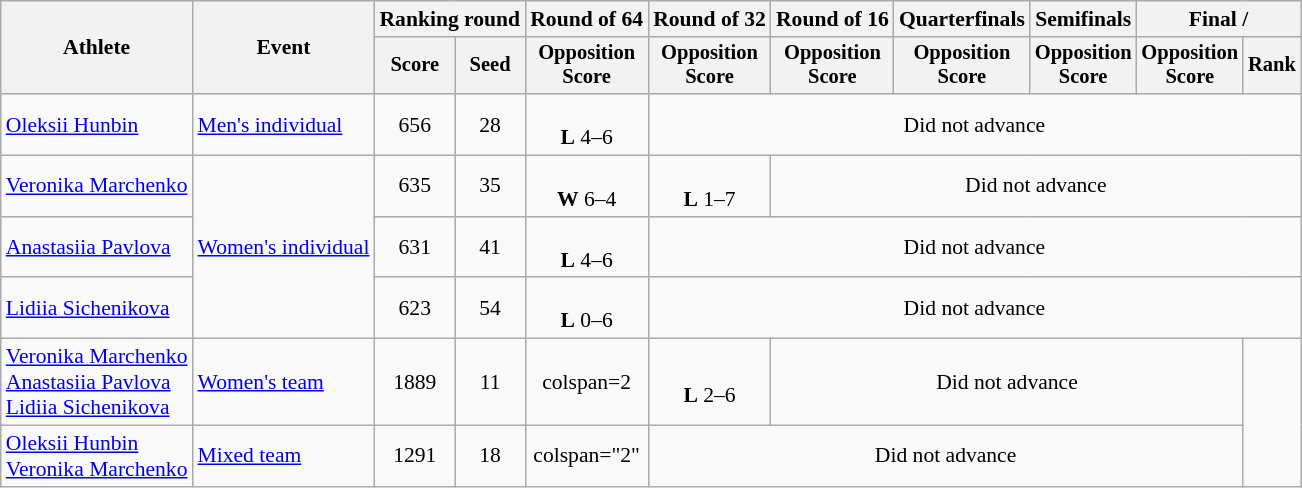<table class="wikitable" style="font-size:90%; text-align:center">
<tr>
<th rowspan=2>Athlete</th>
<th rowspan=2>Event</th>
<th colspan="2">Ranking round</th>
<th>Round of 64</th>
<th>Round of 32</th>
<th>Round of 16</th>
<th>Quarterfinals</th>
<th>Semifinals</th>
<th colspan="2">Final / </th>
</tr>
<tr style="font-size:95%">
<th>Score</th>
<th>Seed</th>
<th>Opposition<br>Score</th>
<th>Opposition<br>Score</th>
<th>Opposition<br>Score</th>
<th>Opposition<br>Score</th>
<th>Opposition<br>Score</th>
<th>Opposition<br>Score</th>
<th>Rank</th>
</tr>
<tr align=center>
<td align=left><a href='#'>Oleksii Hunbin</a></td>
<td align=left><a href='#'>Men's individual</a></td>
<td>656</td>
<td>28</td>
<td><br><strong>L</strong> 4–6</td>
<td colspan=6>Did not advance</td>
</tr>
<tr align=center>
<td align=left><a href='#'>Veronika Marchenko</a></td>
<td align=left rowspan=3><a href='#'>Women's individual</a></td>
<td>635</td>
<td>35</td>
<td><br><strong>W</strong> 6–4</td>
<td><br><strong>L</strong> 1–7</td>
<td colspan=5>Did not advance</td>
</tr>
<tr align=center>
<td align=left><a href='#'>Anastasiia Pavlova</a></td>
<td>631</td>
<td>41</td>
<td><br><strong>L</strong> 4–6</td>
<td colspan=6>Did not advance</td>
</tr>
<tr align=center>
<td align=left><a href='#'>Lidiia Sichenikova</a></td>
<td>623</td>
<td>54</td>
<td><br><strong>L</strong> 0–6</td>
<td colspan=6>Did not advance</td>
</tr>
<tr align=center>
<td align=left><a href='#'>Veronika Marchenko</a><br><a href='#'>Anastasiia Pavlova</a><br><a href='#'>Lidiia Sichenikova</a></td>
<td align=left><a href='#'>Women's team</a></td>
<td>1889</td>
<td>11</td>
<td>colspan=2 </td>
<td><br><strong>L</strong> 2–6</td>
<td colspan=4>Did not advance</td>
</tr>
<tr>
<td align="left"><a href='#'>Oleksii Hunbin</a><br><a href='#'>Veronika Marchenko</a></td>
<td align="left"><a href='#'>Mixed team</a></td>
<td>1291</td>
<td>18</td>
<td>colspan="2" </td>
<td colspan=5>Did not advance</td>
</tr>
</table>
